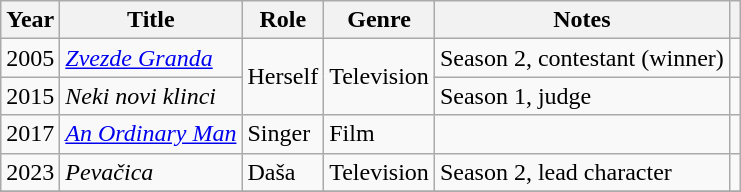<table class="wikitable">
<tr>
<th>Year</th>
<th>Title</th>
<th>Role</th>
<th>Genre</th>
<th>Notes</th>
<th></th>
</tr>
<tr>
<td>2005</td>
<td><em><a href='#'>Zvezde Granda</a></em></td>
<td rowspan="2">Herself</td>
<td rowspan="2">Television</td>
<td>Season 2, contestant (winner)</td>
<td></td>
</tr>
<tr>
<td>2015</td>
<td><em>Neki novi klinci</em></td>
<td>Season 1, judge</td>
<td></td>
</tr>
<tr>
<td>2017</td>
<td><em><a href='#'>An Ordinary Man</a></em></td>
<td>Singer</td>
<td>Film</td>
<td></td>
<td></td>
</tr>
<tr>
<td>2023</td>
<td><em>Pevačica</em></td>
<td>Daša</td>
<td>Television</td>
<td>Season 2, lead character</td>
<td></td>
</tr>
<tr>
</tr>
</table>
